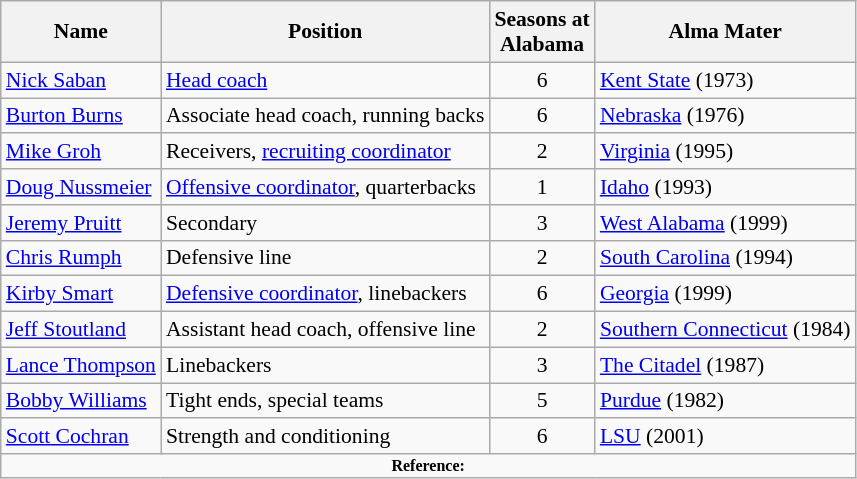<table class="wikitable" border="1" style="font-size:90%;">
<tr>
<th>Name</th>
<th>Position</th>
<th>Seasons at<br>Alabama</th>
<th>Alma Mater</th>
</tr>
<tr>
<td><a href='#'>Nick Saban</a></td>
<td><a href='#'>Head coach</a></td>
<td align=center>6</td>
<td><a href='#'>Kent State</a> (1973)</td>
</tr>
<tr>
<td><a href='#'>Burton Burns</a></td>
<td>Associate head coach, running backs</td>
<td align=center>6</td>
<td><a href='#'>Nebraska</a> (1976)</td>
</tr>
<tr>
<td><a href='#'>Mike Groh</a></td>
<td>Receivers, <a href='#'>recruiting coordinator</a></td>
<td align=center>2</td>
<td><a href='#'>Virginia</a> (1995)</td>
</tr>
<tr>
<td><a href='#'>Doug Nussmeier</a></td>
<td><a href='#'>Offensive coordinator</a>, quarterbacks</td>
<td align=center>1</td>
<td><a href='#'>Idaho</a> (1993)</td>
</tr>
<tr>
<td><a href='#'>Jeremy Pruitt</a></td>
<td>Secondary</td>
<td align=center>3</td>
<td><a href='#'>West Alabama</a> (1999)</td>
</tr>
<tr>
<td><a href='#'>Chris Rumph</a></td>
<td>Defensive line</td>
<td align=center>2</td>
<td><a href='#'>South Carolina</a> (1994)</td>
</tr>
<tr>
<td><a href='#'>Kirby Smart</a></td>
<td><a href='#'>Defensive coordinator</a>, linebackers</td>
<td align=center>6</td>
<td><a href='#'>Georgia</a> (1999)</td>
</tr>
<tr>
<td><a href='#'>Jeff Stoutland</a></td>
<td>Assistant head coach, offensive line</td>
<td align=center>2</td>
<td><a href='#'>Southern Connecticut</a> (1984)</td>
</tr>
<tr>
<td><a href='#'>Lance Thompson</a></td>
<td>Linebackers</td>
<td align=center>3</td>
<td><a href='#'>The Citadel</a> (1987)</td>
</tr>
<tr>
<td><a href='#'>Bobby Williams</a></td>
<td>Tight ends, special teams</td>
<td align=center>5</td>
<td><a href='#'>Purdue</a> (1982)</td>
</tr>
<tr>
<td><a href='#'>Scott Cochran</a></td>
<td>Strength and conditioning</td>
<td align=center>6</td>
<td><a href='#'>LSU</a> (2001)</td>
</tr>
<tr>
<td colspan="4" style="font-size: 8pt" align="center"><strong>Reference:</strong></td>
</tr>
</table>
